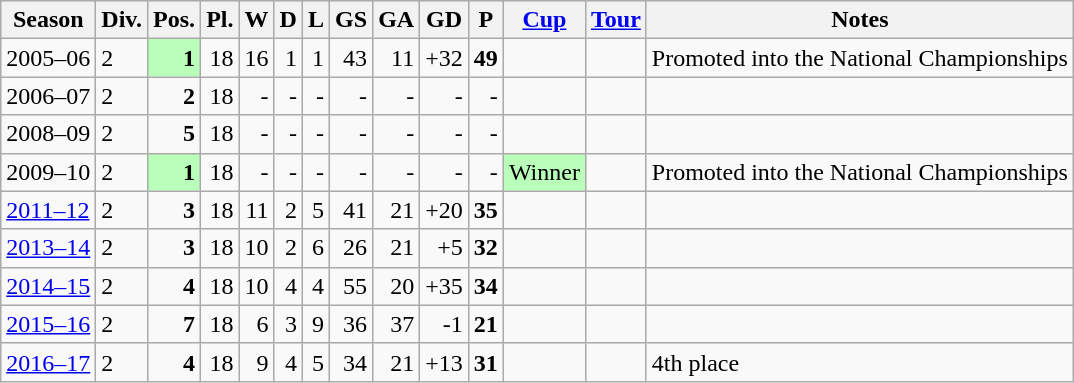<table class="wikitable">
<tr style="background:#efefef;">
<th>Season</th>
<th>Div.</th>
<th>Pos.</th>
<th>Pl.</th>
<th>W</th>
<th>D</th>
<th>L</th>
<th>GS</th>
<th>GA</th>
<th>GD</th>
<th>P</th>
<th><a href='#'>Cup</a></th>
<th><a href='#'>Tour</a></th>
<th>Notes</th>
</tr>
<tr>
<td>2005–06</td>
<td>2</td>
<td align=right bgcolor=#B9FFB9><strong>1</strong></td>
<td align=right>18</td>
<td align=right>16</td>
<td align=right>1</td>
<td align=right>1</td>
<td align=right>43</td>
<td align=right>11</td>
<td align=right>+32</td>
<td align=right><strong>49</strong></td>
<td></td>
<td></td>
<td>Promoted into the National Championships</td>
</tr>
<tr>
<td>2006–07</td>
<td>2</td>
<td align=right><strong>2</strong></td>
<td align=right>18</td>
<td align=right>-</td>
<td align=right>-</td>
<td align=right>-</td>
<td align=right>-</td>
<td align=right>-</td>
<td align=right>-</td>
<td align=right>-</td>
<td></td>
<td></td>
<td></td>
</tr>
<tr>
<td>2008–09</td>
<td>2</td>
<td align=right><strong>5</strong></td>
<td align=right>18</td>
<td align=right>-</td>
<td align=right>-</td>
<td align=right>-</td>
<td align=right>-</td>
<td align=right>-</td>
<td align=right>-</td>
<td align=right>-</td>
<td></td>
<td></td>
<td></td>
</tr>
<tr>
<td>2009–10</td>
<td>2</td>
<td align=right bgcolor=#B9FFB9><strong>1</strong></td>
<td align=right>18</td>
<td align=right>-</td>
<td align=right>-</td>
<td align=right>-</td>
<td align=right>-</td>
<td align=right>-</td>
<td align=right>-</td>
<td align=right>-</td>
<td bgcolor=B9FFB9>Winner</td>
<td></td>
<td>Promoted into the National Championships</td>
</tr>
<tr>
<td><a href='#'>2011–12</a></td>
<td>2</td>
<td align=right><strong>3</strong></td>
<td align=right>18</td>
<td align=right>11</td>
<td align=right>2</td>
<td align=right>5</td>
<td align=right>41</td>
<td align=right>21</td>
<td align=right>+20</td>
<td align=right><strong>35</strong></td>
<td></td>
<td></td>
<td></td>
</tr>
<tr>
<td><a href='#'>2013–14</a></td>
<td>2</td>
<td align=right><strong>3</strong></td>
<td align=right>18</td>
<td align=right>10</td>
<td align=right>2</td>
<td align=right>6</td>
<td align=right>26</td>
<td align=right>21</td>
<td align=right>+5</td>
<td align=right><strong>32</strong></td>
<td></td>
<td></td>
<td></td>
</tr>
<tr>
<td><a href='#'>2014–15</a></td>
<td>2</td>
<td align=right><strong>4</strong></td>
<td align=right>18</td>
<td align=right>10</td>
<td align=right>4</td>
<td align=right>4</td>
<td align=right>55</td>
<td align=right>20</td>
<td align=right>+35</td>
<td align=right><strong>34</strong></td>
<td></td>
<td></td>
<td></td>
</tr>
<tr>
<td><a href='#'>2015–16</a></td>
<td>2</td>
<td align=right><strong>7</strong></td>
<td align=right>18</td>
<td align=right>6</td>
<td align=right>3</td>
<td align=right>9</td>
<td align=right>36</td>
<td align=right>37</td>
<td align=right>-1</td>
<td align=right><strong>21</strong></td>
<td></td>
<td></td>
<td></td>
</tr>
<tr>
<td><a href='#'>2016–17</a></td>
<td>2</td>
<td align=right><strong>4</strong></td>
<td align=right>18</td>
<td align=right>9</td>
<td align=right>4</td>
<td align=right>5</td>
<td align=right>34</td>
<td align=right>21</td>
<td align=right>+13</td>
<td align=right><strong>31</strong></td>
<td></td>
<td></td>
<td>4th place</td>
</tr>
</table>
